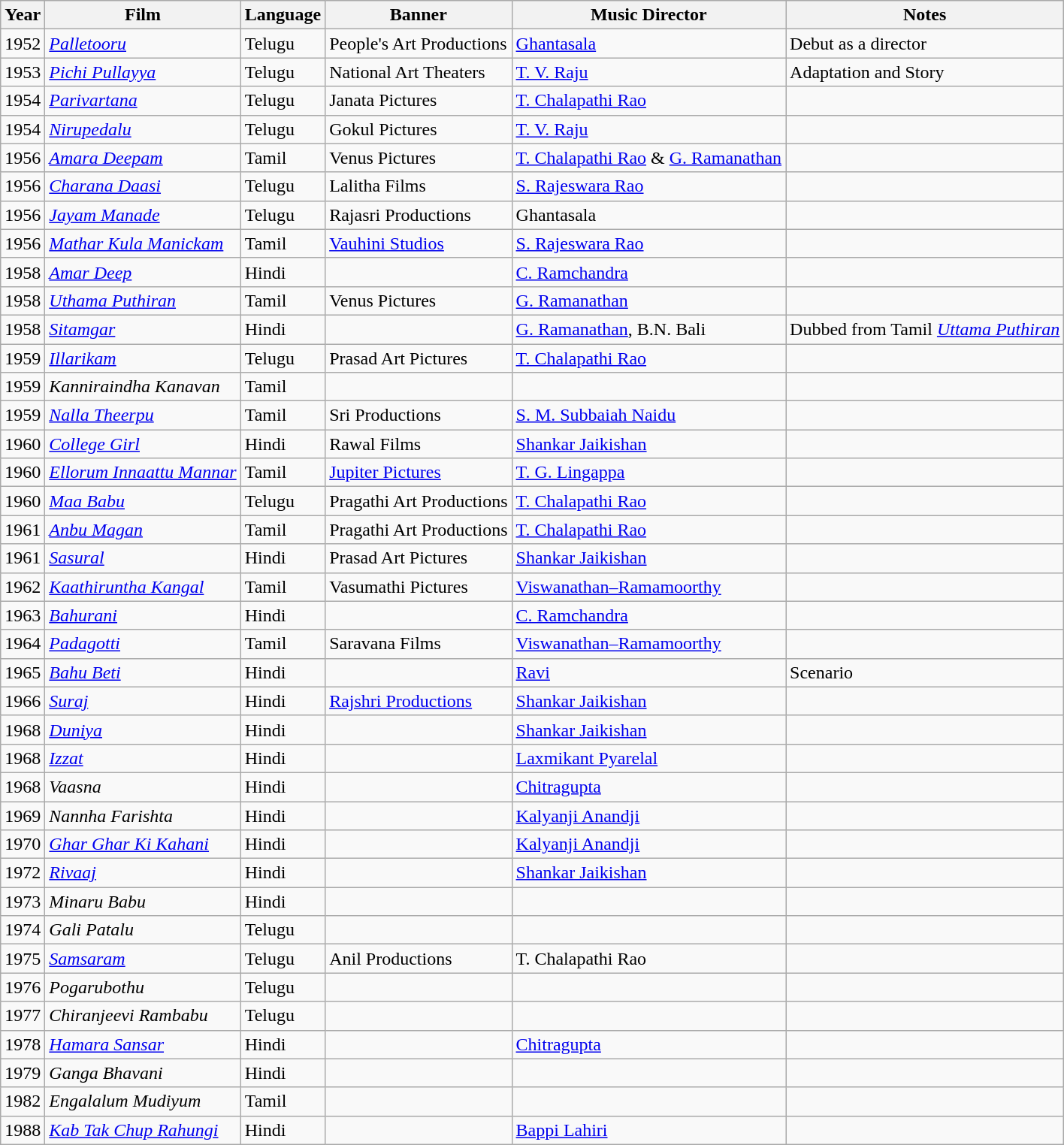<table class="wikitable sortable">
<tr>
<th>Year</th>
<th>Film</th>
<th>Language</th>
<th>Banner</th>
<th>Music Director</th>
<th>Notes</th>
</tr>
<tr>
<td>1952</td>
<td><em><a href='#'>Palletooru</a></em></td>
<td>Telugu</td>
<td>People's Art Productions</td>
<td><a href='#'>Ghantasala</a></td>
<td>Debut as a director</td>
</tr>
<tr>
<td>1953</td>
<td><em><a href='#'>Pichi Pullayya</a></em></td>
<td>Telugu</td>
<td>National Art Theaters</td>
<td><a href='#'>T. V. Raju</a></td>
<td>Adaptation and Story</td>
</tr>
<tr>
<td>1954</td>
<td><a href='#'><em>Parivartana</em></a></td>
<td>Telugu</td>
<td>Janata Pictures</td>
<td><a href='#'>T. Chalapathi Rao</a></td>
<td></td>
</tr>
<tr>
<td>1954</td>
<td><em><a href='#'>Nirupedalu</a></em></td>
<td>Telugu</td>
<td>Gokul Pictures</td>
<td><a href='#'>T. V. Raju</a></td>
<td></td>
</tr>
<tr>
<td>1956</td>
<td><a href='#'><em>Amara Deepam</em></a></td>
<td>Tamil</td>
<td>Venus Pictures</td>
<td><a href='#'>T. Chalapathi Rao</a> & <a href='#'>G. Ramanathan</a></td>
<td></td>
</tr>
<tr>
<td>1956</td>
<td><em><a href='#'>Charana Daasi</a></em></td>
<td>Telugu</td>
<td>Lalitha Films</td>
<td><a href='#'>S. Rajeswara Rao</a></td>
<td></td>
</tr>
<tr>
<td>1956</td>
<td><em><a href='#'>Jayam Manade</a></em></td>
<td>Telugu</td>
<td>Rajasri Productions</td>
<td>Ghantasala</td>
<td></td>
</tr>
<tr>
<td>1956</td>
<td><em><a href='#'>Mathar Kula Manickam</a></em></td>
<td>Tamil</td>
<td><a href='#'>Vauhini Studios</a></td>
<td><a href='#'>S. Rajeswara Rao</a></td>
<td></td>
</tr>
<tr>
<td>1958</td>
<td><a href='#'><em>Amar Deep</em></a></td>
<td>Hindi</td>
<td></td>
<td><a href='#'>C. Ramchandra</a></td>
<td></td>
</tr>
<tr>
<td>1958</td>
<td><a href='#'><em>Uthama Puthiran</em></a></td>
<td>Tamil</td>
<td>Venus Pictures</td>
<td><a href='#'>G. Ramanathan</a></td>
<td></td>
</tr>
<tr>
<td>1958</td>
<td><em><a href='#'>Sitamgar</a></em></td>
<td>Hindi</td>
<td></td>
<td><a href='#'>G. Ramanathan</a>, B.N. Bali</td>
<td>Dubbed from Tamil <a href='#'><em>Uttama Puthiran</em></a></td>
</tr>
<tr>
<td>1959</td>
<td><em><a href='#'>Illarikam</a></em></td>
<td>Telugu</td>
<td>Prasad Art Pictures</td>
<td><a href='#'>T. Chalapathi Rao</a></td>
<td></td>
</tr>
<tr>
<td>1959</td>
<td><em>Kanniraindha Kanavan</em></td>
<td>Tamil</td>
<td></td>
<td></td>
<td></td>
</tr>
<tr>
<td>1959</td>
<td><em><a href='#'>Nalla Theerpu</a></em></td>
<td>Tamil</td>
<td>Sri Productions</td>
<td><a href='#'>S. M. Subbaiah Naidu</a></td>
<td></td>
</tr>
<tr>
<td>1960</td>
<td><a href='#'><em>College Girl</em></a></td>
<td>Hindi</td>
<td>Rawal Films</td>
<td><a href='#'>Shankar Jaikishan</a></td>
<td></td>
</tr>
<tr>
<td>1960</td>
<td><em><a href='#'>Ellorum Innaattu Mannar</a></em></td>
<td>Tamil</td>
<td><a href='#'>Jupiter Pictures</a></td>
<td><a href='#'>T. G. Lingappa</a></td>
<td></td>
</tr>
<tr>
<td>1960</td>
<td><em><a href='#'>Maa Babu</a></em></td>
<td>Telugu</td>
<td>Pragathi Art Productions</td>
<td><a href='#'>T. Chalapathi Rao</a></td>
<td></td>
</tr>
<tr>
<td>1961</td>
<td><em><a href='#'>Anbu Magan</a></em></td>
<td>Tamil</td>
<td>Pragathi Art Productions</td>
<td><a href='#'>T. Chalapathi Rao</a></td>
<td></td>
</tr>
<tr>
<td>1961</td>
<td><a href='#'><em>Sasural</em></a></td>
<td>Hindi</td>
<td>Prasad Art Pictures</td>
<td><a href='#'>Shankar Jaikishan</a></td>
<td></td>
</tr>
<tr>
<td>1962</td>
<td><em><a href='#'>Kaathiruntha Kangal</a></em></td>
<td>Tamil</td>
<td>Vasumathi Pictures</td>
<td><a href='#'>Viswanathan–Ramamoorthy</a></td>
<td></td>
</tr>
<tr>
<td>1963</td>
<td><a href='#'><em>Bahurani</em></a></td>
<td>Hindi</td>
<td></td>
<td><a href='#'>C. Ramchandra</a></td>
<td></td>
</tr>
<tr>
<td>1964</td>
<td><em><a href='#'>Padagotti</a></em></td>
<td>Tamil</td>
<td>Saravana Films</td>
<td><a href='#'>Viswanathan–Ramamoorthy</a></td>
<td></td>
</tr>
<tr>
<td>1965</td>
<td><em><a href='#'>Bahu Beti</a></em></td>
<td>Hindi</td>
<td></td>
<td><a href='#'>Ravi</a></td>
<td>Scenario</td>
</tr>
<tr>
<td>1966</td>
<td><a href='#'><em>Suraj</em></a></td>
<td>Hindi</td>
<td><a href='#'>Rajshri Productions</a></td>
<td><a href='#'>Shankar Jaikishan</a></td>
<td></td>
</tr>
<tr>
<td>1968</td>
<td><a href='#'><em>Duniya</em></a></td>
<td>Hindi</td>
<td></td>
<td><a href='#'>Shankar Jaikishan</a></td>
<td></td>
</tr>
<tr>
<td>1968</td>
<td><a href='#'><em>Izzat</em></a></td>
<td>Hindi</td>
<td></td>
<td><a href='#'>Laxmikant Pyarelal</a></td>
<td></td>
</tr>
<tr>
<td>1968</td>
<td><em>Vaasna</em></td>
<td>Hindi</td>
<td></td>
<td><a href='#'>Chitragupta</a></td>
<td></td>
</tr>
<tr>
<td>1969</td>
<td><em>Nannha Farishta</em></td>
<td>Hindi</td>
<td></td>
<td><a href='#'>Kalyanji Anandji</a></td>
<td></td>
</tr>
<tr>
<td>1970</td>
<td><em><a href='#'>Ghar Ghar Ki Kahani</a></em></td>
<td>Hindi</td>
<td></td>
<td><a href='#'>Kalyanji Anandji</a></td>
<td></td>
</tr>
<tr>
<td>1972</td>
<td><em><a href='#'>Rivaaj</a></em></td>
<td>Hindi</td>
<td></td>
<td><a href='#'>Shankar Jaikishan</a></td>
<td></td>
</tr>
<tr>
<td>1973</td>
<td><em>Minaru Babu</em></td>
<td>Hindi</td>
<td></td>
<td></td>
<td></td>
</tr>
<tr>
<td>1974</td>
<td><em>Gali Patalu</em></td>
<td>Telugu</td>
<td></td>
<td></td>
<td></td>
</tr>
<tr>
<td>1975</td>
<td><a href='#'><em>Samsaram</em></a></td>
<td>Telugu</td>
<td>Anil Productions</td>
<td>T. Chalapathi Rao</td>
<td></td>
</tr>
<tr>
<td>1976</td>
<td><em>Pogarubothu</em></td>
<td>Telugu</td>
<td></td>
<td></td>
<td></td>
</tr>
<tr>
<td>1977</td>
<td><em>Chiranjeevi Rambabu</em></td>
<td>Telugu</td>
<td></td>
<td></td>
<td></td>
</tr>
<tr>
<td>1978</td>
<td><em><a href='#'>Hamara Sansar</a></em></td>
<td>Hindi</td>
<td></td>
<td><a href='#'>Chitragupta</a></td>
<td></td>
</tr>
<tr>
<td>1979</td>
<td><em>Ganga Bhavani</em></td>
<td>Hindi</td>
<td></td>
<td></td>
<td></td>
</tr>
<tr>
<td>1982</td>
<td><em>Engalalum Mudiyum</em></td>
<td>Tamil</td>
<td></td>
<td></td>
<td></td>
</tr>
<tr>
<td>1988</td>
<td><em><a href='#'>Kab Tak Chup Rahungi</a></em></td>
<td>Hindi</td>
<td></td>
<td><a href='#'>Bappi Lahiri</a></td>
<td></td>
</tr>
</table>
